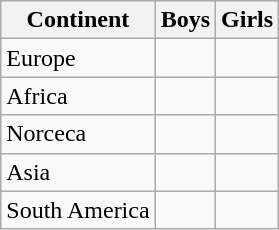<table class="wikitable">
<tr>
<th>Continent</th>
<th>Boys</th>
<th>Girls</th>
</tr>
<tr>
<td>Europe</td>
<td><br></td>
<td></td>
</tr>
<tr>
<td>Africa</td>
<td></td>
<td></td>
</tr>
<tr>
<td>Norceca</td>
<td></td>
<td></td>
</tr>
<tr>
<td>Asia</td>
<td></td>
<td><br></td>
</tr>
<tr>
<td>South America</td>
<td></td>
<td></td>
</tr>
</table>
